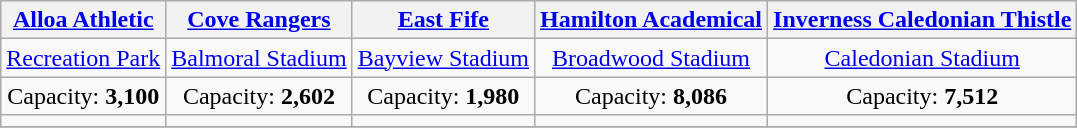<table class="wikitable" style="text-align:center">
<tr>
<th><a href='#'>Alloa Athletic</a></th>
<th><a href='#'>Cove Rangers</a></th>
<th><a href='#'>East Fife</a></th>
<th><a href='#'>Hamilton Academical</a></th>
<th><a href='#'>Inverness Caledonian Thistle</a></th>
</tr>
<tr>
<td><a href='#'>Recreation Park</a></td>
<td><a href='#'>Balmoral Stadium</a></td>
<td><a href='#'>Bayview Stadium</a></td>
<td><a href='#'>Broadwood Stadium</a></td>
<td><a href='#'>Caledonian Stadium</a></td>
</tr>
<tr>
<td>Capacity: <strong>3,100</strong></td>
<td>Capacity: <strong>2,602</strong></td>
<td>Capacity: <strong>1,980</strong></td>
<td>Capacity: <strong>8,086</strong></td>
<td>Capacity: <strong>7,512</strong></td>
</tr>
<tr>
<td></td>
<td></td>
<td></td>
<td></td>
<td></td>
</tr>
<tr>
</tr>
</table>
